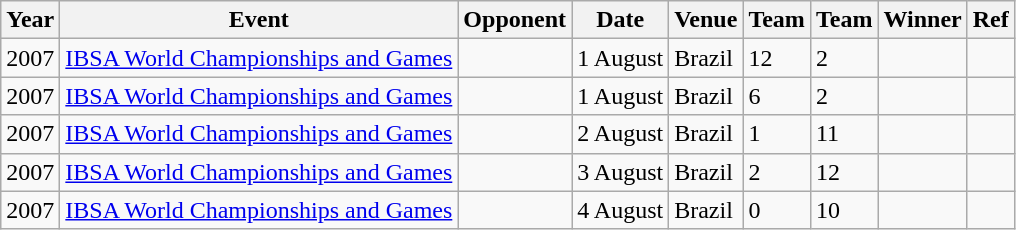<table class="wikitable">
<tr>
<th>Year</th>
<th>Event</th>
<th>Opponent</th>
<th>Date</th>
<th>Venue</th>
<th>Team</th>
<th>Team</th>
<th>Winner</th>
<th>Ref</th>
</tr>
<tr --->
<td>2007</td>
<td><a href='#'>IBSA World Championships and Games</a></td>
<td></td>
<td>1 August</td>
<td>Brazil</td>
<td>12</td>
<td>2</td>
<td></td>
<td></td>
</tr>
<tr --->
<td>2007</td>
<td><a href='#'>IBSA World Championships and Games</a></td>
<td></td>
<td>1 August</td>
<td>Brazil</td>
<td>6</td>
<td>2</td>
<td></td>
<td></td>
</tr>
<tr --->
<td>2007</td>
<td><a href='#'>IBSA World Championships and Games</a></td>
<td></td>
<td>2 August</td>
<td>Brazil</td>
<td>1</td>
<td>11</td>
<td></td>
<td></td>
</tr>
<tr --->
<td>2007</td>
<td><a href='#'>IBSA World Championships and Games</a></td>
<td></td>
<td>3 August</td>
<td>Brazil</td>
<td>2</td>
<td>12</td>
<td></td>
<td></td>
</tr>
<tr --->
<td>2007</td>
<td><a href='#'>IBSA World Championships and Games</a></td>
<td></td>
<td>4 August</td>
<td>Brazil</td>
<td>0</td>
<td>10</td>
<td></td>
<td></td>
</tr>
</table>
